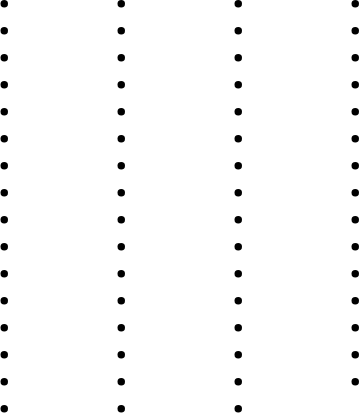<table>
<tr>
<td valign=top><br><ul><li></li><li></li><li></li><li></li><li></li><li></li><li></li><li></li><li></li><li></li><li></li><li></li><li></li><li></li><li></li><li></li></ul></td>
<td width=30></td>
<td valign=top><br><ul><li></li><li></li><li></li><li></li><li></li><li></li><li></li><li></li><li></li><li></li><li></li><li></li><li></li><li></li><li></li><li></li></ul></td>
<td width=30></td>
<td valign=top><br><ul><li></li><li></li><li></li><li></li><li></li><li></li><li></li><li></li><li></li><li></li><li></li><li></li><li></li><li></li><li></li><li></li></ul></td>
<td width=30></td>
<td valign=top><br><ul><li></li><li></li><li></li><li></li><li></li><li></li><li></li><li></li><li></li><li></li><li></li><li></li><li></li><li></li><li></li></ul></td>
</tr>
</table>
